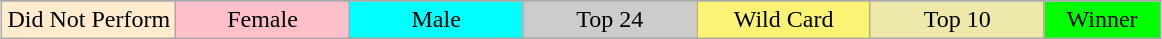<table class="wikitable" style="margin:1em auto; text-align:center;">
<tr>
</tr>
<tr>
<td style="background:#FFEBCD;" width="15%">Did Not Perform</td>
<td style="background:pink;" width="15%">Female</td>
<td style="background:cyan;" width="15%">Male</td>
<td style="background:#CCCCCC;" width="15%">Top 24</td>
<td style="background:#fbf373; width:15%;">Wild Card</td>
<td style="background:palegoldenrod;" width="15%">Top 10</td>
<td style="background:lime;" width="15%">Winner</td>
</tr>
</table>
